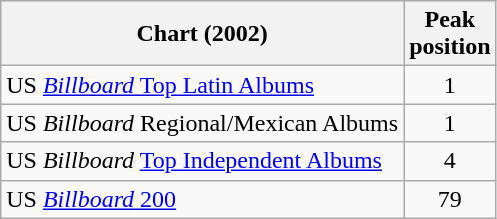<table class="wikitable">
<tr>
<th align="left">Chart (2002)</th>
<th align="left">Peak<br>position</th>
</tr>
<tr>
<td align="left">US <a href='#'><em>Billboard</em> Top Latin Albums</a></td>
<td align="center">1</td>
</tr>
<tr>
<td align="left">US <em>Billboard</em> Regional/Mexican Albums</td>
<td align="center">1</td>
</tr>
<tr>
<td align="left">US <em>Billboard</em> <a href='#'>Top Independent Albums</a></td>
<td align="center">4</td>
</tr>
<tr>
<td align="left">US <a href='#'><em>Billboard</em> 200</a></td>
<td align="center">79</td>
</tr>
</table>
